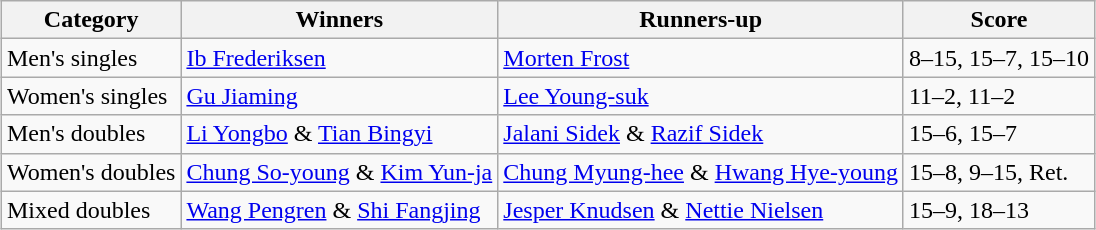<table class=wikitable style="margin:auto;">
<tr>
<th>Category</th>
<th>Winners</th>
<th>Runners-up</th>
<th>Score</th>
</tr>
<tr>
<td>Men's singles</td>
<td> <a href='#'>Ib Frederiksen</a></td>
<td> <a href='#'>Morten Frost</a></td>
<td>8–15, 15–7, 15–10</td>
</tr>
<tr>
<td>Women's singles</td>
<td> <a href='#'>Gu Jiaming</a></td>
<td> <a href='#'>Lee Young-suk</a></td>
<td>11–2, 11–2</td>
</tr>
<tr>
<td>Men's doubles</td>
<td> <a href='#'>Li Yongbo</a> & <a href='#'>Tian Bingyi</a></td>
<td> <a href='#'>Jalani Sidek</a> & <a href='#'>Razif Sidek</a></td>
<td>15–6, 15–7</td>
</tr>
<tr>
<td>Women's doubles</td>
<td> <a href='#'>Chung So-young</a> & <a href='#'>Kim Yun-ja</a></td>
<td> <a href='#'>Chung Myung-hee</a> & <a href='#'>Hwang Hye-young</a></td>
<td>15–8, 9–15, Ret.</td>
</tr>
<tr>
<td>Mixed doubles</td>
<td> <a href='#'>Wang Pengren</a> & <a href='#'>Shi Fangjing</a></td>
<td> <a href='#'>Jesper Knudsen</a> & <a href='#'>Nettie Nielsen</a></td>
<td>15–9, 18–13</td>
</tr>
</table>
